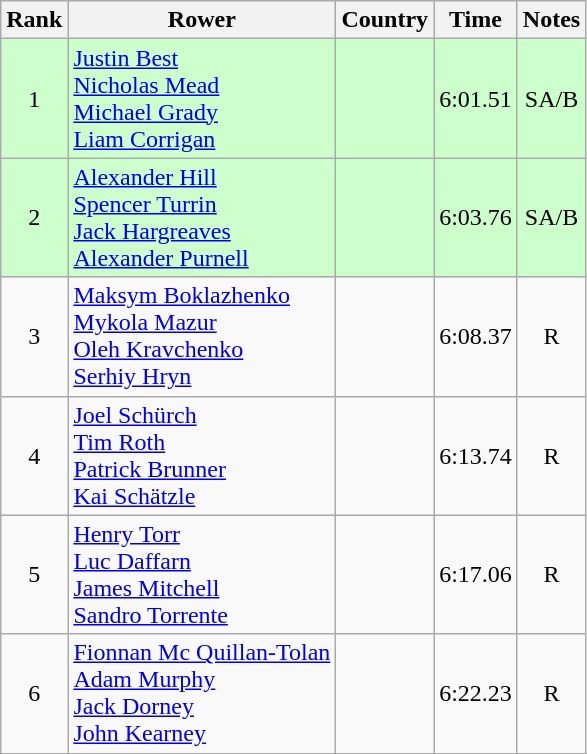<table class="wikitable" style="text-align:center">
<tr>
<th>Rank</th>
<th>Rower</th>
<th>Country</th>
<th>Time</th>
<th>Notes</th>
</tr>
<tr bgcolor=ccffcc>
<td>1</td>
<td align="left"><a href='#'>Justin Best</a><br><a href='#'>Nicholas Mead</a><br><a href='#'>Michael Grady</a><br><a href='#'>Liam Corrigan</a></td>
<td align="left"></td>
<td>6:01.51</td>
<td>SA/B</td>
</tr>
<tr bgcolor=ccffcc>
<td>2</td>
<td align="left"><a href='#'>Alexander Hill</a><br><a href='#'>Spencer Turrin</a><br><a href='#'>Jack Hargreaves</a><br><a href='#'>Alexander Purnell</a></td>
<td align="left"></td>
<td>6:03.76</td>
<td>SA/B</td>
</tr>
<tr>
<td>3</td>
<td align="left"><a href='#'>Maksym Boklazhenko</a><br><a href='#'>Mykola Mazur</a><br><a href='#'>Oleh Kravchenko</a><br><a href='#'>Serhiy Hryn</a></td>
<td align="left"></td>
<td>6:08.37</td>
<td>R</td>
</tr>
<tr>
<td>4</td>
<td align="left"><a href='#'>Joel Schürch</a><br><a href='#'>Tim Roth</a><br><a href='#'>Patrick Brunner</a><br><a href='#'>Kai Schätzle</a></td>
<td align="left"></td>
<td>6:13.74</td>
<td>R</td>
</tr>
<tr>
<td>5</td>
<td align="left"><a href='#'>Henry Torr</a><br><a href='#'>Luc Daffarn</a><br><a href='#'>James Mitchell</a><br><a href='#'>Sandro Torrente</a></td>
<td align="left"></td>
<td>6:17.06</td>
<td>R</td>
</tr>
<tr>
<td>6</td>
<td align="left"><a href='#'>Fionnan Mc Quillan-Tolan</a><br><a href='#'>Adam Murphy</a><br><a href='#'>Jack Dorney</a><br><a href='#'>John Kearney</a></td>
<td align="left"></td>
<td>6:22.23</td>
<td>R</td>
</tr>
</table>
